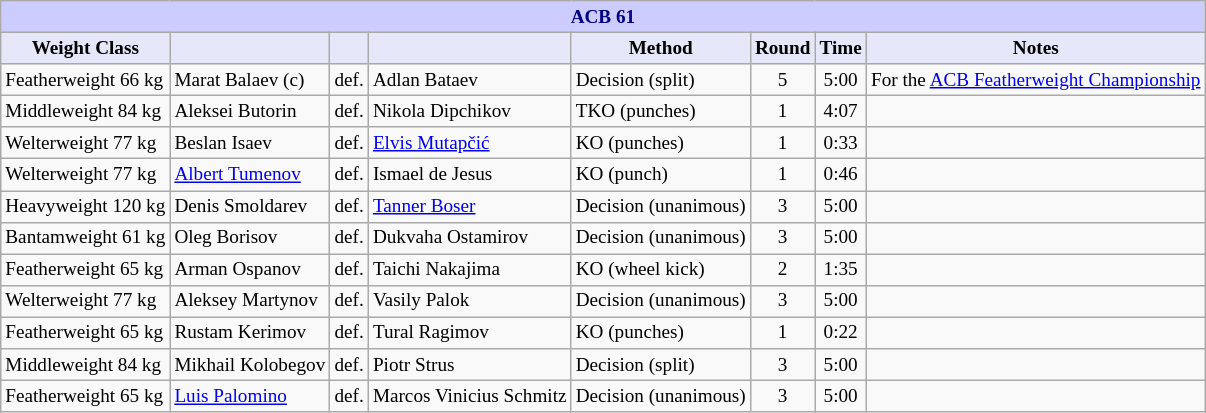<table class="wikitable" style="font-size: 80%;">
<tr>
<th colspan="8" style="background-color: #ccf; color: #000080; text-align: center;"><strong>ACB 61</strong></th>
</tr>
<tr>
<th colspan="1" style="background-color: #E6E8FA; color: #000000; text-align: center;">Weight Class</th>
<th colspan="1" style="background-color: #E6E8FA; color: #000000; text-align: center;"></th>
<th colspan="1" style="background-color: #E6E8FA; color: #000000; text-align: center;"></th>
<th colspan="1" style="background-color: #E6E8FA; color: #000000; text-align: center;"></th>
<th colspan="1" style="background-color: #E6E8FA; color: #000000; text-align: center;">Method</th>
<th colspan="1" style="background-color: #E6E8FA; color: #000000; text-align: center;">Round</th>
<th colspan="1" style="background-color: #E6E8FA; color: #000000; text-align: center;">Time</th>
<th colspan="1" style="background-color: #E6E8FA; color: #000000; text-align: center;">Notes</th>
</tr>
<tr>
<td>Featherweight 66 kg</td>
<td> Marat Balaev (c)</td>
<td>def.</td>
<td> Adlan Bataev</td>
<td>Decision (split)</td>
<td align=center>5</td>
<td align=center>5:00</td>
<td>For the <a href='#'>ACB Featherweight Championship</a></td>
</tr>
<tr>
<td>Middleweight 84 kg</td>
<td> Aleksei Butorin</td>
<td>def.</td>
<td> Nikola Dipchikov</td>
<td>TKO (punches)</td>
<td align=center>1</td>
<td align=center>4:07</td>
<td></td>
</tr>
<tr>
<td>Welterweight 77 kg</td>
<td> Beslan Isaev</td>
<td>def.</td>
<td> <a href='#'>Elvis Mutapčić</a></td>
<td>KO (punches)</td>
<td align=center>1</td>
<td align=center>0:33</td>
<td></td>
</tr>
<tr>
<td>Welterweight 77 kg</td>
<td> <a href='#'>Albert Tumenov</a></td>
<td>def.</td>
<td> Ismael de Jesus</td>
<td>KO (punch)</td>
<td align=center>1</td>
<td align=center>0:46</td>
<td></td>
</tr>
<tr>
<td>Heavyweight 120 kg</td>
<td> Denis Smoldarev</td>
<td>def.</td>
<td> <a href='#'>Tanner Boser</a></td>
<td>Decision (unanimous)</td>
<td align=center>3</td>
<td align=center>5:00</td>
<td></td>
</tr>
<tr>
<td>Bantamweight 61 kg</td>
<td> Oleg Borisov</td>
<td>def.</td>
<td> Dukvaha Ostamirov</td>
<td>Decision (unanimous)</td>
<td align=center>3</td>
<td align=center>5:00</td>
<td></td>
</tr>
<tr>
<td>Featherweight  65 kg</td>
<td> Arman Ospanov</td>
<td>def.</td>
<td> Taichi Nakajima</td>
<td>KO (wheel kick)</td>
<td align=center>2</td>
<td align=center>1:35</td>
<td></td>
</tr>
<tr>
<td>Welterweight 77 kg</td>
<td> Aleksey Martynov</td>
<td>def.</td>
<td> Vasily Palok</td>
<td>Decision (unanimous)</td>
<td align=center>3</td>
<td align=center>5:00</td>
<td></td>
</tr>
<tr>
<td>Featherweight  65 kg</td>
<td> Rustam Kerimov</td>
<td>def.</td>
<td> Tural Ragimov</td>
<td>KO (punches)</td>
<td align=center>1</td>
<td align=center>0:22</td>
<td></td>
</tr>
<tr>
<td>Middleweight 84 kg</td>
<td> Mikhail Kolobegov</td>
<td>def.</td>
<td> Piotr Strus</td>
<td>Decision (split)</td>
<td align=center>3</td>
<td align=center>5:00</td>
<td></td>
</tr>
<tr>
<td>Featherweight  65 kg</td>
<td> <a href='#'>Luis Palomino</a></td>
<td>def.</td>
<td> Marcos Vinicius Schmitz</td>
<td>Decision (unanimous)</td>
<td align=center>3</td>
<td align=center>5:00</td>
<td></td>
</tr>
</table>
